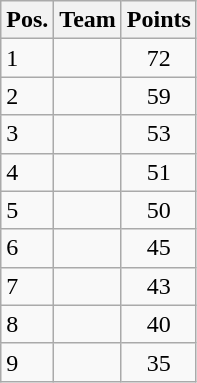<table class="wikitable sortable">
<tr>
<th>Pos.</th>
<th>Team</th>
<th>Points</th>
</tr>
<tr>
<td>1</td>
<td></td>
<td align=center>72</td>
</tr>
<tr>
<td>2</td>
<td></td>
<td align=center>59</td>
</tr>
<tr>
<td>3</td>
<td></td>
<td align=center>53</td>
</tr>
<tr>
<td>4</td>
<td></td>
<td align=center>51</td>
</tr>
<tr>
<td>5</td>
<td></td>
<td align=center>50</td>
</tr>
<tr>
<td>6</td>
<td></td>
<td align=center>45</td>
</tr>
<tr>
<td>7</td>
<td></td>
<td align=center>43</td>
</tr>
<tr>
<td>8</td>
<td></td>
<td align=center>40</td>
</tr>
<tr>
<td>9</td>
<td></td>
<td align=center>35</td>
</tr>
</table>
